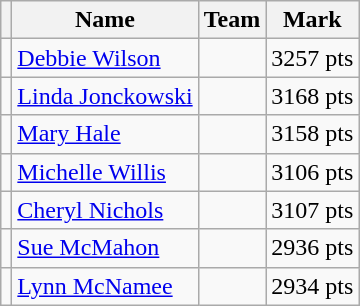<table class=wikitable>
<tr>
<th></th>
<th>Name</th>
<th>Team</th>
<th>Mark</th>
</tr>
<tr>
<td></td>
<td><a href='#'>Debbie Wilson</a></td>
<td></td>
<td>3257 pts</td>
</tr>
<tr>
<td></td>
<td><a href='#'>Linda Jonckowski</a></td>
<td></td>
<td>3168 pts</td>
</tr>
<tr>
<td></td>
<td><a href='#'>Mary Hale</a></td>
<td></td>
<td>3158 pts</td>
</tr>
<tr>
<td></td>
<td><a href='#'>Michelle Willis</a></td>
<td></td>
<td>3106 pts</td>
</tr>
<tr>
<td></td>
<td><a href='#'>Cheryl Nichols</a></td>
<td></td>
<td>3107 pts</td>
</tr>
<tr>
<td></td>
<td><a href='#'>Sue McMahon</a></td>
<td></td>
<td>2936 pts</td>
</tr>
<tr>
<td></td>
<td><a href='#'>Lynn McNamee</a></td>
<td></td>
<td>2934 pts</td>
</tr>
</table>
